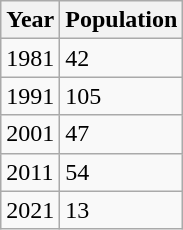<table class="wikitable">
<tr>
<th>Year</th>
<th>Population</th>
</tr>
<tr>
<td>1981</td>
<td>42</td>
</tr>
<tr>
<td>1991</td>
<td>105</td>
</tr>
<tr>
<td>2001</td>
<td>47</td>
</tr>
<tr>
<td>2011</td>
<td>54</td>
</tr>
<tr>
<td>2021</td>
<td>13</td>
</tr>
</table>
